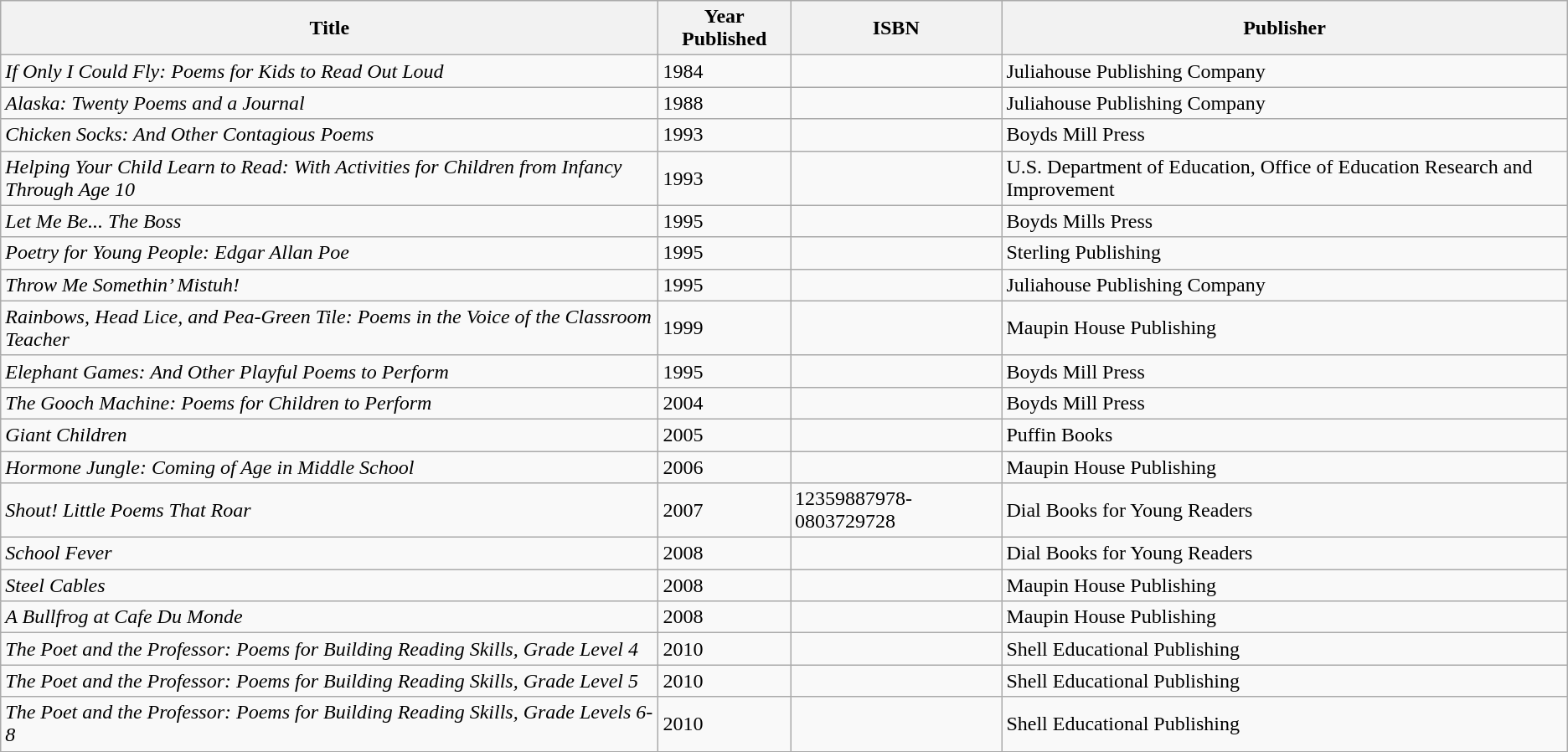<table class="wikitable">
<tr>
<th>Title</th>
<th>Year Published</th>
<th>ISBN</th>
<th>Publisher</th>
</tr>
<tr>
<td><em>If Only I Could Fly: Poems for Kids to Read Out Loud</em></td>
<td>1984</td>
<td></td>
<td>Juliahouse Publishing Company</td>
</tr>
<tr>
<td><em>Alaska: Twenty Poems and a Journal</em></td>
<td>1988</td>
<td></td>
<td>Juliahouse Publishing Company</td>
</tr>
<tr>
<td><em>Chicken Socks: And Other Contagious Poems</em></td>
<td>1993</td>
<td></td>
<td>Boyds Mill Press</td>
</tr>
<tr>
<td><em>Helping Your Child Learn to Read: With Activities for Children from Infancy Through Age 10</em></td>
<td>1993</td>
<td></td>
<td>U.S. Department of Education, Office of Education Research and Improvement</td>
</tr>
<tr>
<td><em>Let Me Be... The Boss</em></td>
<td>1995</td>
<td></td>
<td>Boyds Mills Press</td>
</tr>
<tr>
<td><em>Poetry for Young People: Edgar Allan Poe</em></td>
<td>1995</td>
<td></td>
<td>Sterling Publishing</td>
</tr>
<tr>
<td><em>Throw Me Somethin’ Mistuh!</em></td>
<td>1995</td>
<td></td>
<td>Juliahouse Publishing Company</td>
</tr>
<tr>
<td><em>Rainbows, Head Lice, and Pea-Green Tile: Poems in the Voice of the Classroom Teacher</em></td>
<td>1999</td>
<td></td>
<td>Maupin House Publishing</td>
</tr>
<tr>
<td><em>Elephant Games: And Other Playful Poems to Perform</em></td>
<td>1995</td>
<td></td>
<td>Boyds Mill Press</td>
</tr>
<tr>
<td><em>The Gooch Machine: Poems for Children to Perform</em></td>
<td>2004</td>
<td></td>
<td>Boyds Mill Press</td>
</tr>
<tr>
<td><em>Giant Children</em></td>
<td>2005</td>
<td></td>
<td>Puffin Books</td>
</tr>
<tr>
<td><em>Hormone Jungle: Coming of Age in Middle School</em></td>
<td>2006</td>
<td></td>
<td>Maupin House Publishing</td>
</tr>
<tr>
<td><em>Shout! Little Poems That Roar</em></td>
<td>2007</td>
<td>12359887978-0803729728</td>
<td>Dial Books for Young Readers</td>
</tr>
<tr>
<td><em>School Fever</em></td>
<td>2008</td>
<td></td>
<td>Dial Books for Young Readers</td>
</tr>
<tr>
<td><em>Steel Cables</em></td>
<td>2008</td>
<td></td>
<td>Maupin House Publishing</td>
</tr>
<tr>
<td><em>A Bullfrog at Cafe Du Monde</em></td>
<td>2008</td>
<td></td>
<td>Maupin House Publishing</td>
</tr>
<tr>
<td><em>The Poet and the Professor:  Poems for Building Reading Skills, Grade Level 4</em></td>
<td>2010</td>
<td></td>
<td>Shell Educational Publishing</td>
</tr>
<tr>
<td><em>The Poet and the Professor:  Poems for Building Reading Skills, Grade Level 5</em></td>
<td>2010</td>
<td></td>
<td>Shell Educational Publishing</td>
</tr>
<tr>
<td><em>The Poet and the Professor:  Poems for Building Reading Skills, Grade Levels 6-8</em></td>
<td>2010</td>
<td></td>
<td>Shell Educational Publishing</td>
</tr>
</table>
